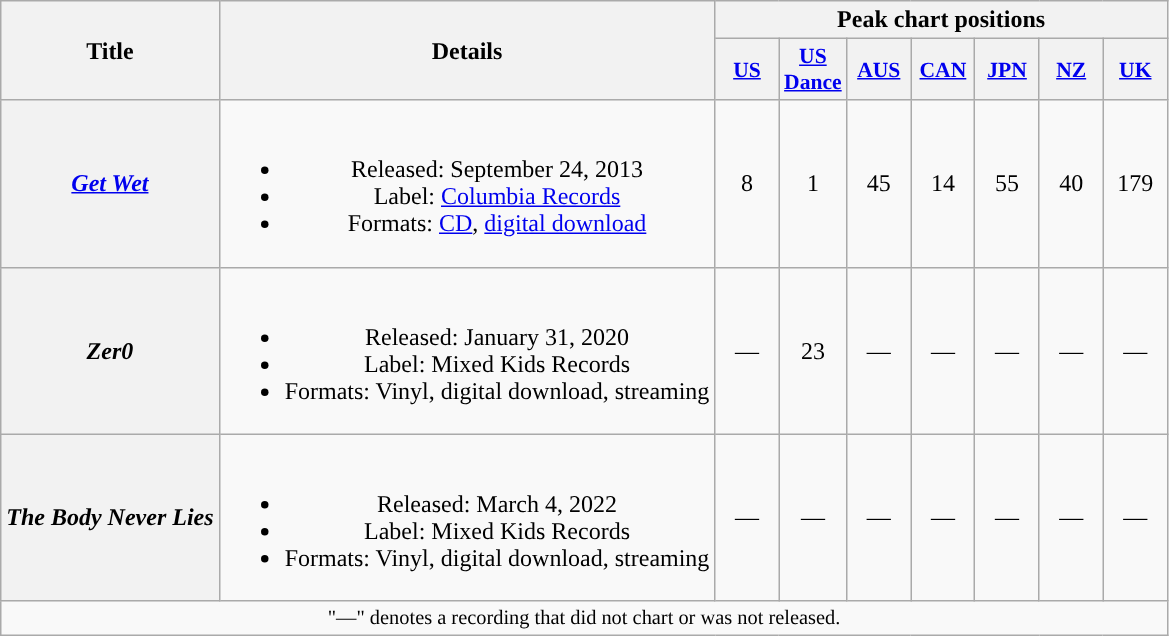<table class="wikitable plainrowheaders" style="text-align:center;">
<tr>
<th scope="col" rowspan="2">Title</th>
<th scope="col" rowspan="2">Details</th>
<th scope="col" colspan="7">Peak chart positions</th>
</tr>
<tr>
<th scope="col" style="width:2.5em;font-size:90%;"><a href='#'>US</a><br></th>
<th scope="col" style="width:2.5em;font-size:90%;"><a href='#'>US<br>Dance</a><br></th>
<th scope="col" style="width:2.5em;font-size:90%;"><a href='#'>AUS</a><br></th>
<th scope="col" style="width:2.5em;font-size:90%;"><a href='#'>CAN</a><br></th>
<th scope="col" style="width:2.5em;font-size:90%;"><a href='#'>JPN</a><br></th>
<th scope="col" style="width:2.5em;font-size:90%;"><a href='#'>NZ</a><br></th>
<th scope="col" style="width:2.5em;font-size:90%;"><a href='#'>UK</a><br></th>
</tr>
<tr>
<th scope="row"><em><a href='#'>Get Wet</a></em></th>
<td><br><ul><li>Released: September 24, 2013</li><li>Label: <a href='#'>Columbia Records</a></li><li>Formats: <a href='#'>CD</a>, <a href='#'>digital download</a></li></ul></td>
<td>8</td>
<td>1</td>
<td>45</td>
<td>14</td>
<td>55</td>
<td>40</td>
<td>179</td>
</tr>
<tr>
<th scope="row"><em>Zer0</em></th>
<td><br><ul><li>Released: January 31, 2020</li><li>Label: Mixed Kids Records</li><li>Formats: Vinyl, digital download, streaming</li></ul></td>
<td>—</td>
<td>23</td>
<td>—</td>
<td>—</td>
<td>—</td>
<td>—</td>
<td>—</td>
</tr>
<tr>
<th scope="row"><em>The Body Never Lies</em></th>
<td><br><ul><li>Released: March 4, 2022</li><li>Label: Mixed Kids Records</li><li>Formats: Vinyl, digital download, streaming</li></ul></td>
<td>—</td>
<td>—</td>
<td>—</td>
<td>—</td>
<td>—</td>
<td>—</td>
<td>—</td>
</tr>
<tr>
<td colspan="10" style="font-size:85%">"—" denotes a recording that did not chart or was not released.</td>
</tr>
</table>
